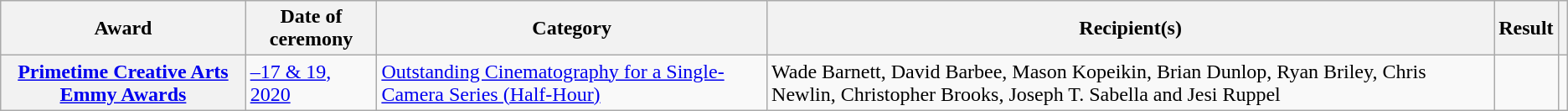<table class="wikitable plainrowheaders sortable">
<tr>
<th scope="col">Award</th>
<th scope="col">Date of ceremony</th>
<th scope="col">Category</th>
<th scope="col">Recipient(s)</th>
<th scope="col">Result</th>
<th scope="col" class="unsortable"></th>
</tr>
<tr>
<th scope="row" style="text-align:center;"><a href='#'>Primetime Creative Arts Emmy Awards</a></th>
<td><a href='#'>–17 & 19, 2020</a></td>
<td><a href='#'>Outstanding Cinematography for a Single-Camera Series (Half-Hour)</a></td>
<td data-sort-value="Barnett, Wade, David Barbee">Wade Barnett, David Barbee, Mason Kopeikin, Brian Dunlop, Ryan Briley, Chris Newlin, Christopher Brooks, Joseph T. Sabella and Jesi Ruppel</td>
<td></td>
<td scope="row" style="text-align:center;"></td>
</tr>
</table>
